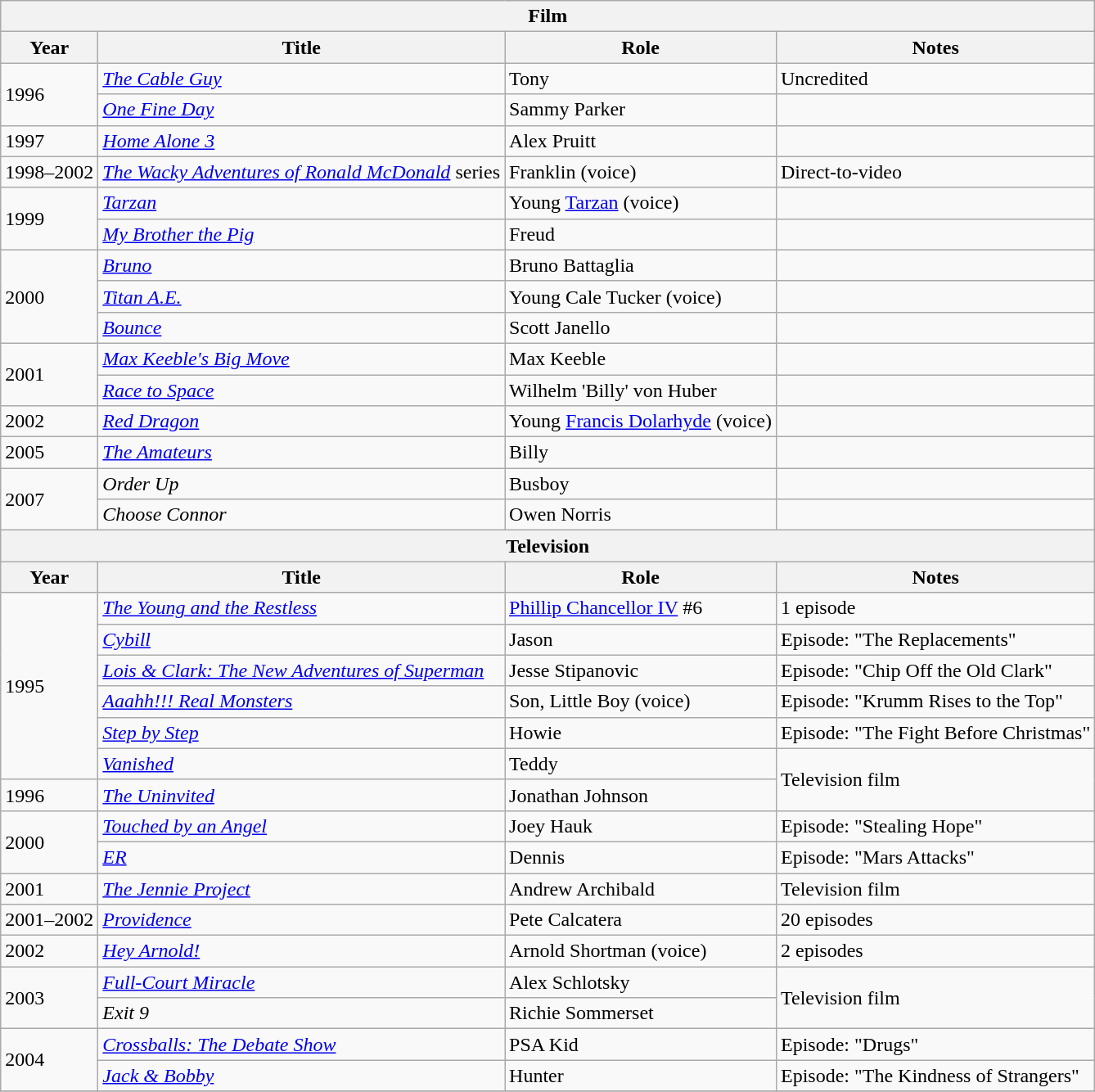<table class="wikitable">
<tr>
<th colspan="4">Film</th>
</tr>
<tr>
<th>Year</th>
<th>Title</th>
<th>Role</th>
<th>Notes</th>
</tr>
<tr>
<td rowspan="2">1996</td>
<td><em><a href='#'>The Cable Guy</a></em></td>
<td>Tony</td>
<td>Uncredited</td>
</tr>
<tr>
<td><a href='#'><em>One Fine Day</em></a></td>
<td>Sammy Parker</td>
<td></td>
</tr>
<tr>
<td>1997</td>
<td><em><a href='#'>Home Alone 3</a></em></td>
<td>Alex Pruitt</td>
<td></td>
</tr>
<tr>
<td>1998–2002</td>
<td><em><a href='#'>The Wacky Adventures of Ronald McDonald</a></em> series</td>
<td>Franklin (voice)</td>
<td>Direct-to-video</td>
</tr>
<tr>
<td rowspan="2">1999</td>
<td><a href='#'><em>Tarzan</em></a></td>
<td>Young <a href='#'>Tarzan</a> (voice)</td>
<td></td>
</tr>
<tr>
<td><em><a href='#'>My Brother the Pig</a></em></td>
<td>Freud</td>
<td></td>
</tr>
<tr>
<td rowspan="3">2000</td>
<td><a href='#'><em>Bruno</em></a></td>
<td>Bruno Battaglia</td>
<td></td>
</tr>
<tr>
<td><em><a href='#'>Titan A.E.</a></em></td>
<td>Young Cale Tucker (voice)</td>
<td></td>
</tr>
<tr>
<td><a href='#'><em>Bounce</em></a></td>
<td>Scott Janello</td>
<td></td>
</tr>
<tr>
<td rowspan="2">2001</td>
<td><em><a href='#'>Max Keeble's Big Move</a></em></td>
<td>Max Keeble</td>
<td></td>
</tr>
<tr>
<td><em><a href='#'>Race to Space</a></em></td>
<td>Wilhelm 'Billy' von Huber</td>
<td></td>
</tr>
<tr>
<td>2002</td>
<td><a href='#'><em>Red Dragon</em></a></td>
<td>Young <a href='#'>Francis Dolarhyde</a> (voice)</td>
<td></td>
</tr>
<tr>
<td>2005</td>
<td><em><a href='#'>The Amateurs</a></em></td>
<td>Billy</td>
<td></td>
</tr>
<tr>
<td rowspan="2">2007</td>
<td><em>Order Up</em></td>
<td>Busboy</td>
<td></td>
</tr>
<tr>
<td><em>Choose Connor</em></td>
<td>Owen Norris</td>
<td></td>
</tr>
<tr>
<th colspan="4">Television</th>
</tr>
<tr>
<th>Year</th>
<th>Title</th>
<th>Role</th>
<th>Notes</th>
</tr>
<tr>
<td rowspan="6">1995</td>
<td><em><a href='#'>The Young and the Restless</a></em></td>
<td><a href='#'>Phillip Chancellor IV</a> #6</td>
<td>1 episode</td>
</tr>
<tr>
<td><em><a href='#'>Cybill</a></em></td>
<td>Jason</td>
<td>Episode: "The Replacements"</td>
</tr>
<tr>
<td><em><a href='#'>Lois & Clark: The New Adventures of Superman</a></em></td>
<td>Jesse Stipanovic</td>
<td>Episode: "Chip Off the Old Clark"</td>
</tr>
<tr>
<td><em><a href='#'>Aaahh!&excl;! Real Monsters</a></em></td>
<td>Son, Little Boy (voice)</td>
<td>Episode: "Krumm Rises to the Top"</td>
</tr>
<tr>
<td><a href='#'><em>Step by Step</em></a></td>
<td>Howie</td>
<td>Episode: "The Fight Before Christmas"</td>
</tr>
<tr>
<td><a href='#'><em>Vanished</em></a></td>
<td>Teddy</td>
<td rowspan="2">Television film</td>
</tr>
<tr>
<td>1996</td>
<td><a href='#'><em>The Uninvited</em></a></td>
<td>Jonathan Johnson</td>
</tr>
<tr>
<td rowspan="2">2000</td>
<td><em><a href='#'>Touched by an Angel</a></em></td>
<td>Joey Hauk</td>
<td>Episode: "Stealing Hope"</td>
</tr>
<tr>
<td><a href='#'><em>ER</em></a></td>
<td>Dennis</td>
<td>Episode: "Mars Attacks"</td>
</tr>
<tr>
<td>2001</td>
<td><em><a href='#'>The Jennie Project</a></em></td>
<td>Andrew Archibald</td>
<td>Television film</td>
</tr>
<tr>
<td>2001–2002</td>
<td><a href='#'><em>Providence</em></a></td>
<td>Pete Calcatera</td>
<td>20 episodes</td>
</tr>
<tr>
<td>2002</td>
<td><em><a href='#'>Hey Arnold!</a></em></td>
<td>Arnold Shortman (voice)</td>
<td>2 episodes</td>
</tr>
<tr>
<td rowspan="2">2003</td>
<td><em><a href='#'>Full-Court Miracle</a></em></td>
<td>Alex Schlotsky</td>
<td rowspan="2">Television film</td>
</tr>
<tr>
<td><em>Exit 9</em></td>
<td>Richie Sommerset</td>
</tr>
<tr>
<td rowspan="2">2004</td>
<td><em><a href='#'>Crossballs: The Debate Show</a></em></td>
<td>PSA Kid</td>
<td>Episode: "Drugs"</td>
</tr>
<tr>
<td><em><a href='#'>Jack & Bobby</a></em></td>
<td>Hunter</td>
<td>Episode: "The Kindness of Strangers"</td>
</tr>
<tr>
</tr>
</table>
